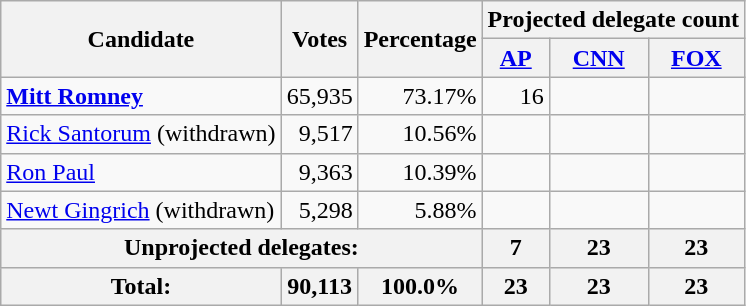<table class="wikitable" style="text-align:right;">
<tr>
<th rowspan="2">Candidate</th>
<th rowspan="2">Votes</th>
<th rowspan="2">Percentage</th>
<th colspan="3">Projected delegate count</th>
</tr>
<tr>
<th><a href='#'>AP</a></th>
<th><a href='#'>CNN</a><br></th>
<th><a href='#'>FOX</a><br></th>
</tr>
<tr>
<td style="text-align:left;"> <strong><a href='#'>Mitt Romney</a></strong></td>
<td>65,935</td>
<td>73.17%</td>
<td>16</td>
<td></td>
<td></td>
</tr>
<tr>
<td style="text-align:left;"><a href='#'>Rick Santorum</a> (withdrawn)</td>
<td>9,517</td>
<td>10.56%</td>
<td></td>
<td></td>
<td></td>
</tr>
<tr>
<td style="text-align:left;"><a href='#'>Ron Paul</a></td>
<td>9,363</td>
<td>10.39%</td>
<td></td>
<td></td>
<td></td>
</tr>
<tr>
<td style="text-align:left;"><a href='#'>Newt Gingrich</a> (withdrawn)</td>
<td>5,298</td>
<td>5.88%</td>
<td></td>
<td></td>
<td></td>
</tr>
<tr style="background:#eee;">
<th colspan="3">Unprojected delegates:</th>
<th>7</th>
<th>23</th>
<th>23</th>
</tr>
<tr style="background:#eee;">
<th>Total:</th>
<th>90,113</th>
<th>100.0%</th>
<th>23</th>
<th>23</th>
<th>23</th>
</tr>
</table>
